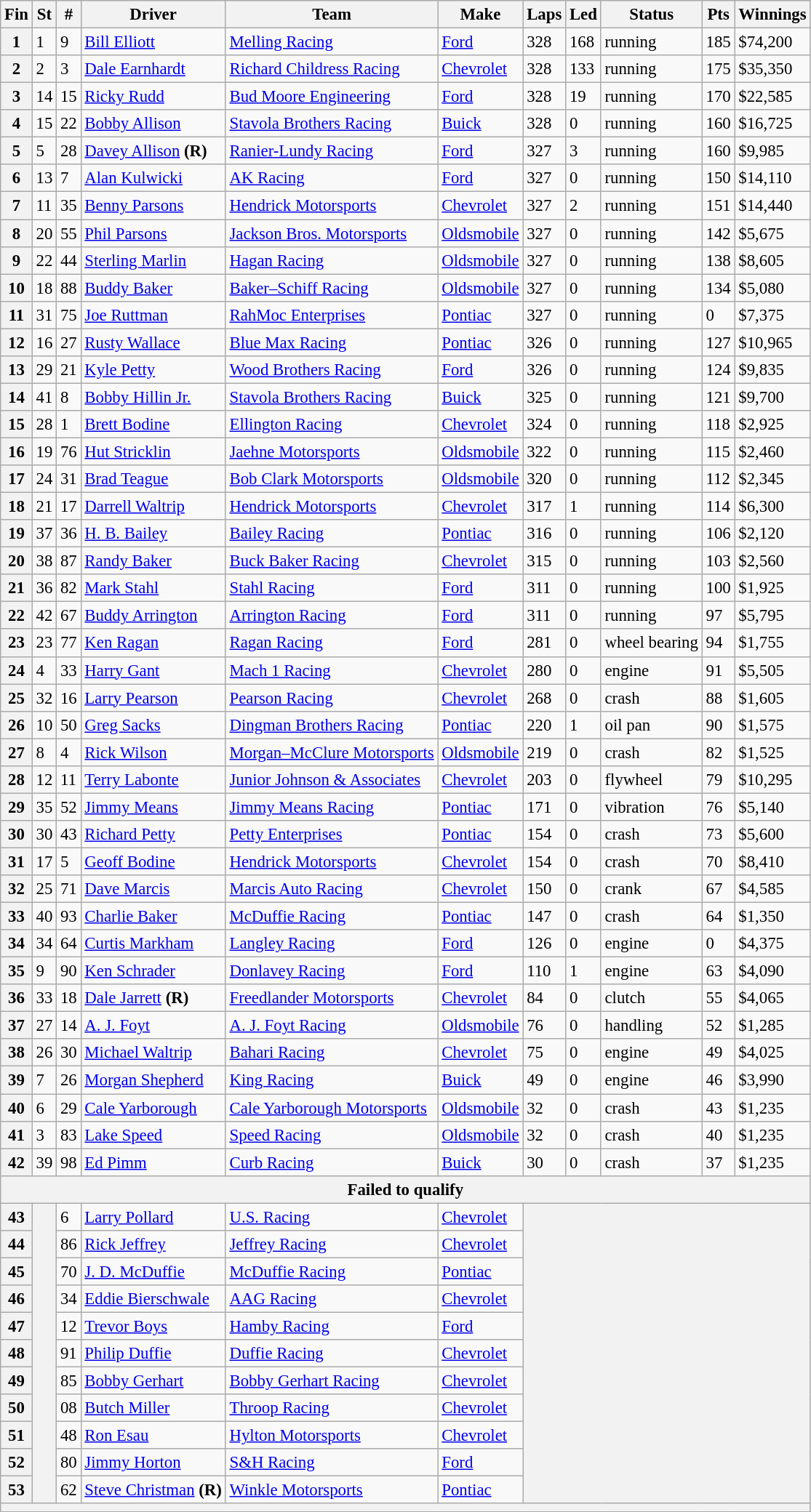<table class="wikitable" style="font-size:95%">
<tr>
<th>Fin</th>
<th>St</th>
<th>#</th>
<th>Driver</th>
<th>Team</th>
<th>Make</th>
<th>Laps</th>
<th>Led</th>
<th>Status</th>
<th>Pts</th>
<th>Winnings</th>
</tr>
<tr>
<th>1</th>
<td>1</td>
<td>9</td>
<td><a href='#'>Bill Elliott</a></td>
<td><a href='#'>Melling Racing</a></td>
<td><a href='#'>Ford</a></td>
<td>328</td>
<td>168</td>
<td>running</td>
<td>185</td>
<td>$74,200</td>
</tr>
<tr>
<th>2</th>
<td>2</td>
<td>3</td>
<td><a href='#'>Dale Earnhardt</a></td>
<td><a href='#'>Richard Childress Racing</a></td>
<td><a href='#'>Chevrolet</a></td>
<td>328</td>
<td>133</td>
<td>running</td>
<td>175</td>
<td>$35,350</td>
</tr>
<tr>
<th>3</th>
<td>14</td>
<td>15</td>
<td><a href='#'>Ricky Rudd</a></td>
<td><a href='#'>Bud Moore Engineering</a></td>
<td><a href='#'>Ford</a></td>
<td>328</td>
<td>19</td>
<td>running</td>
<td>170</td>
<td>$22,585</td>
</tr>
<tr>
<th>4</th>
<td>15</td>
<td>22</td>
<td><a href='#'>Bobby Allison</a></td>
<td><a href='#'>Stavola Brothers Racing</a></td>
<td><a href='#'>Buick</a></td>
<td>328</td>
<td>0</td>
<td>running</td>
<td>160</td>
<td>$16,725</td>
</tr>
<tr>
<th>5</th>
<td>5</td>
<td>28</td>
<td><a href='#'>Davey Allison</a> <strong>(R)</strong></td>
<td><a href='#'>Ranier-Lundy Racing</a></td>
<td><a href='#'>Ford</a></td>
<td>327</td>
<td>3</td>
<td>running</td>
<td>160</td>
<td>$9,985</td>
</tr>
<tr>
<th>6</th>
<td>13</td>
<td>7</td>
<td><a href='#'>Alan Kulwicki</a></td>
<td><a href='#'>AK Racing</a></td>
<td><a href='#'>Ford</a></td>
<td>327</td>
<td>0</td>
<td>running</td>
<td>150</td>
<td>$14,110</td>
</tr>
<tr>
<th>7</th>
<td>11</td>
<td>35</td>
<td><a href='#'>Benny Parsons</a></td>
<td><a href='#'>Hendrick Motorsports</a></td>
<td><a href='#'>Chevrolet</a></td>
<td>327</td>
<td>2</td>
<td>running</td>
<td>151</td>
<td>$14,440</td>
</tr>
<tr>
<th>8</th>
<td>20</td>
<td>55</td>
<td><a href='#'>Phil Parsons</a></td>
<td><a href='#'>Jackson Bros. Motorsports</a></td>
<td><a href='#'>Oldsmobile</a></td>
<td>327</td>
<td>0</td>
<td>running</td>
<td>142</td>
<td>$5,675</td>
</tr>
<tr>
<th>9</th>
<td>22</td>
<td>44</td>
<td><a href='#'>Sterling Marlin</a></td>
<td><a href='#'>Hagan Racing</a></td>
<td><a href='#'>Oldsmobile</a></td>
<td>327</td>
<td>0</td>
<td>running</td>
<td>138</td>
<td>$8,605</td>
</tr>
<tr>
<th>10</th>
<td>18</td>
<td>88</td>
<td><a href='#'>Buddy Baker</a></td>
<td><a href='#'>Baker–Schiff Racing</a></td>
<td><a href='#'>Oldsmobile</a></td>
<td>327</td>
<td>0</td>
<td>running</td>
<td>134</td>
<td>$5,080</td>
</tr>
<tr>
<th>11</th>
<td>31</td>
<td>75</td>
<td><a href='#'>Joe Ruttman</a></td>
<td><a href='#'>RahMoc Enterprises</a></td>
<td><a href='#'>Pontiac</a></td>
<td>327</td>
<td>0</td>
<td>running</td>
<td>0</td>
<td>$7,375</td>
</tr>
<tr>
<th>12</th>
<td>16</td>
<td>27</td>
<td><a href='#'>Rusty Wallace</a></td>
<td><a href='#'>Blue Max Racing</a></td>
<td><a href='#'>Pontiac</a></td>
<td>326</td>
<td>0</td>
<td>running</td>
<td>127</td>
<td>$10,965</td>
</tr>
<tr>
<th>13</th>
<td>29</td>
<td>21</td>
<td><a href='#'>Kyle Petty</a></td>
<td><a href='#'>Wood Brothers Racing</a></td>
<td><a href='#'>Ford</a></td>
<td>326</td>
<td>0</td>
<td>running</td>
<td>124</td>
<td>$9,835</td>
</tr>
<tr>
<th>14</th>
<td>41</td>
<td>8</td>
<td><a href='#'>Bobby Hillin Jr.</a></td>
<td><a href='#'>Stavola Brothers Racing</a></td>
<td><a href='#'>Buick</a></td>
<td>325</td>
<td>0</td>
<td>running</td>
<td>121</td>
<td>$9,700</td>
</tr>
<tr>
<th>15</th>
<td>28</td>
<td>1</td>
<td><a href='#'>Brett Bodine</a></td>
<td><a href='#'>Ellington Racing</a></td>
<td><a href='#'>Chevrolet</a></td>
<td>324</td>
<td>0</td>
<td>running</td>
<td>118</td>
<td>$2,925</td>
</tr>
<tr>
<th>16</th>
<td>19</td>
<td>76</td>
<td><a href='#'>Hut Stricklin</a></td>
<td><a href='#'>Jaehne Motorsports</a></td>
<td><a href='#'>Oldsmobile</a></td>
<td>322</td>
<td>0</td>
<td>running</td>
<td>115</td>
<td>$2,460</td>
</tr>
<tr>
<th>17</th>
<td>24</td>
<td>31</td>
<td><a href='#'>Brad Teague</a></td>
<td><a href='#'>Bob Clark Motorsports</a></td>
<td><a href='#'>Oldsmobile</a></td>
<td>320</td>
<td>0</td>
<td>running</td>
<td>112</td>
<td>$2,345</td>
</tr>
<tr>
<th>18</th>
<td>21</td>
<td>17</td>
<td><a href='#'>Darrell Waltrip</a></td>
<td><a href='#'>Hendrick Motorsports</a></td>
<td><a href='#'>Chevrolet</a></td>
<td>317</td>
<td>1</td>
<td>running</td>
<td>114</td>
<td>$6,300</td>
</tr>
<tr>
<th>19</th>
<td>37</td>
<td>36</td>
<td><a href='#'>H. B. Bailey</a></td>
<td><a href='#'>Bailey Racing</a></td>
<td><a href='#'>Pontiac</a></td>
<td>316</td>
<td>0</td>
<td>running</td>
<td>106</td>
<td>$2,120</td>
</tr>
<tr>
<th>20</th>
<td>38</td>
<td>87</td>
<td><a href='#'>Randy Baker</a></td>
<td><a href='#'>Buck Baker Racing</a></td>
<td><a href='#'>Chevrolet</a></td>
<td>315</td>
<td>0</td>
<td>running</td>
<td>103</td>
<td>$2,560</td>
</tr>
<tr>
<th>21</th>
<td>36</td>
<td>82</td>
<td><a href='#'>Mark Stahl</a></td>
<td><a href='#'>Stahl Racing</a></td>
<td><a href='#'>Ford</a></td>
<td>311</td>
<td>0</td>
<td>running</td>
<td>100</td>
<td>$1,925</td>
</tr>
<tr>
<th>22</th>
<td>42</td>
<td>67</td>
<td><a href='#'>Buddy Arrington</a></td>
<td><a href='#'>Arrington Racing</a></td>
<td><a href='#'>Ford</a></td>
<td>311</td>
<td>0</td>
<td>running</td>
<td>97</td>
<td>$5,795</td>
</tr>
<tr>
<th>23</th>
<td>23</td>
<td>77</td>
<td><a href='#'>Ken Ragan</a></td>
<td><a href='#'>Ragan Racing</a></td>
<td><a href='#'>Ford</a></td>
<td>281</td>
<td>0</td>
<td>wheel bearing</td>
<td>94</td>
<td>$1,755</td>
</tr>
<tr>
<th>24</th>
<td>4</td>
<td>33</td>
<td><a href='#'>Harry Gant</a></td>
<td><a href='#'>Mach 1 Racing</a></td>
<td><a href='#'>Chevrolet</a></td>
<td>280</td>
<td>0</td>
<td>engine</td>
<td>91</td>
<td>$5,505</td>
</tr>
<tr>
<th>25</th>
<td>32</td>
<td>16</td>
<td><a href='#'>Larry Pearson</a></td>
<td><a href='#'>Pearson Racing</a></td>
<td><a href='#'>Chevrolet</a></td>
<td>268</td>
<td>0</td>
<td>crash</td>
<td>88</td>
<td>$1,605</td>
</tr>
<tr>
<th>26</th>
<td>10</td>
<td>50</td>
<td><a href='#'>Greg Sacks</a></td>
<td><a href='#'>Dingman Brothers Racing</a></td>
<td><a href='#'>Pontiac</a></td>
<td>220</td>
<td>1</td>
<td>oil pan</td>
<td>90</td>
<td>$1,575</td>
</tr>
<tr>
<th>27</th>
<td>8</td>
<td>4</td>
<td><a href='#'>Rick Wilson</a></td>
<td><a href='#'>Morgan–McClure Motorsports</a></td>
<td><a href='#'>Oldsmobile</a></td>
<td>219</td>
<td>0</td>
<td>crash</td>
<td>82</td>
<td>$1,525</td>
</tr>
<tr>
<th>28</th>
<td>12</td>
<td>11</td>
<td><a href='#'>Terry Labonte</a></td>
<td><a href='#'>Junior Johnson & Associates</a></td>
<td><a href='#'>Chevrolet</a></td>
<td>203</td>
<td>0</td>
<td>flywheel</td>
<td>79</td>
<td>$10,295</td>
</tr>
<tr>
<th>29</th>
<td>35</td>
<td>52</td>
<td><a href='#'>Jimmy Means</a></td>
<td><a href='#'>Jimmy Means Racing</a></td>
<td><a href='#'>Pontiac</a></td>
<td>171</td>
<td>0</td>
<td>vibration</td>
<td>76</td>
<td>$5,140</td>
</tr>
<tr>
<th>30</th>
<td>30</td>
<td>43</td>
<td><a href='#'>Richard Petty</a></td>
<td><a href='#'>Petty Enterprises</a></td>
<td><a href='#'>Pontiac</a></td>
<td>154</td>
<td>0</td>
<td>crash</td>
<td>73</td>
<td>$5,600</td>
</tr>
<tr>
<th>31</th>
<td>17</td>
<td>5</td>
<td><a href='#'>Geoff Bodine</a></td>
<td><a href='#'>Hendrick Motorsports</a></td>
<td><a href='#'>Chevrolet</a></td>
<td>154</td>
<td>0</td>
<td>crash</td>
<td>70</td>
<td>$8,410</td>
</tr>
<tr>
<th>32</th>
<td>25</td>
<td>71</td>
<td><a href='#'>Dave Marcis</a></td>
<td><a href='#'>Marcis Auto Racing</a></td>
<td><a href='#'>Chevrolet</a></td>
<td>150</td>
<td>0</td>
<td>crank</td>
<td>67</td>
<td>$4,585</td>
</tr>
<tr>
<th>33</th>
<td>40</td>
<td>93</td>
<td><a href='#'>Charlie Baker</a></td>
<td><a href='#'>McDuffie Racing</a></td>
<td><a href='#'>Pontiac</a></td>
<td>147</td>
<td>0</td>
<td>crash</td>
<td>64</td>
<td>$1,350</td>
</tr>
<tr>
<th>34</th>
<td>34</td>
<td>64</td>
<td><a href='#'>Curtis Markham</a></td>
<td><a href='#'>Langley Racing</a></td>
<td><a href='#'>Ford</a></td>
<td>126</td>
<td>0</td>
<td>engine</td>
<td>0</td>
<td>$4,375</td>
</tr>
<tr>
<th>35</th>
<td>9</td>
<td>90</td>
<td><a href='#'>Ken Schrader</a></td>
<td><a href='#'>Donlavey Racing</a></td>
<td><a href='#'>Ford</a></td>
<td>110</td>
<td>1</td>
<td>engine</td>
<td>63</td>
<td>$4,090</td>
</tr>
<tr>
<th>36</th>
<td>33</td>
<td>18</td>
<td><a href='#'>Dale Jarrett</a> <strong>(R)</strong></td>
<td><a href='#'>Freedlander Motorsports</a></td>
<td><a href='#'>Chevrolet</a></td>
<td>84</td>
<td>0</td>
<td>clutch</td>
<td>55</td>
<td>$4,065</td>
</tr>
<tr>
<th>37</th>
<td>27</td>
<td>14</td>
<td><a href='#'>A. J. Foyt</a></td>
<td><a href='#'>A. J. Foyt Racing</a></td>
<td><a href='#'>Oldsmobile</a></td>
<td>76</td>
<td>0</td>
<td>handling</td>
<td>52</td>
<td>$1,285</td>
</tr>
<tr>
<th>38</th>
<td>26</td>
<td>30</td>
<td><a href='#'>Michael Waltrip</a></td>
<td><a href='#'>Bahari Racing</a></td>
<td><a href='#'>Chevrolet</a></td>
<td>75</td>
<td>0</td>
<td>engine</td>
<td>49</td>
<td>$4,025</td>
</tr>
<tr>
<th>39</th>
<td>7</td>
<td>26</td>
<td><a href='#'>Morgan Shepherd</a></td>
<td><a href='#'>King Racing</a></td>
<td><a href='#'>Buick</a></td>
<td>49</td>
<td>0</td>
<td>engine</td>
<td>46</td>
<td>$3,990</td>
</tr>
<tr>
<th>40</th>
<td>6</td>
<td>29</td>
<td><a href='#'>Cale Yarborough</a></td>
<td><a href='#'>Cale Yarborough Motorsports</a></td>
<td><a href='#'>Oldsmobile</a></td>
<td>32</td>
<td>0</td>
<td>crash</td>
<td>43</td>
<td>$1,235</td>
</tr>
<tr>
<th>41</th>
<td>3</td>
<td>83</td>
<td><a href='#'>Lake Speed</a></td>
<td><a href='#'>Speed Racing</a></td>
<td><a href='#'>Oldsmobile</a></td>
<td>32</td>
<td>0</td>
<td>crash</td>
<td>40</td>
<td>$1,235</td>
</tr>
<tr>
<th>42</th>
<td>39</td>
<td>98</td>
<td><a href='#'>Ed Pimm</a></td>
<td><a href='#'>Curb Racing</a></td>
<td><a href='#'>Buick</a></td>
<td>30</td>
<td>0</td>
<td>crash</td>
<td>37</td>
<td>$1,235</td>
</tr>
<tr>
<th colspan="11">Failed to qualify</th>
</tr>
<tr>
<th>43</th>
<th rowspan="11"></th>
<td>6</td>
<td><a href='#'>Larry Pollard</a></td>
<td><a href='#'>U.S. Racing</a></td>
<td><a href='#'>Chevrolet</a></td>
<th colspan="5" rowspan="11"></th>
</tr>
<tr>
<th>44</th>
<td>86</td>
<td><a href='#'>Rick Jeffrey</a></td>
<td><a href='#'>Jeffrey Racing</a></td>
<td><a href='#'>Chevrolet</a></td>
</tr>
<tr>
<th>45</th>
<td>70</td>
<td><a href='#'>J. D. McDuffie</a></td>
<td><a href='#'>McDuffie Racing</a></td>
<td><a href='#'>Pontiac</a></td>
</tr>
<tr>
<th>46</th>
<td>34</td>
<td><a href='#'>Eddie Bierschwale</a></td>
<td><a href='#'>AAG Racing</a></td>
<td><a href='#'>Chevrolet</a></td>
</tr>
<tr>
<th>47</th>
<td>12</td>
<td><a href='#'>Trevor Boys</a></td>
<td><a href='#'>Hamby Racing</a></td>
<td><a href='#'>Ford</a></td>
</tr>
<tr>
<th>48</th>
<td>91</td>
<td><a href='#'>Philip Duffie</a></td>
<td><a href='#'>Duffie Racing</a></td>
<td><a href='#'>Chevrolet</a></td>
</tr>
<tr>
<th>49</th>
<td>85</td>
<td><a href='#'>Bobby Gerhart</a></td>
<td><a href='#'>Bobby Gerhart Racing</a></td>
<td><a href='#'>Chevrolet</a></td>
</tr>
<tr>
<th>50</th>
<td>08</td>
<td><a href='#'>Butch Miller</a></td>
<td><a href='#'>Throop Racing</a></td>
<td><a href='#'>Chevrolet</a></td>
</tr>
<tr>
<th>51</th>
<td>48</td>
<td><a href='#'>Ron Esau</a></td>
<td><a href='#'>Hylton Motorsports</a></td>
<td><a href='#'>Chevrolet</a></td>
</tr>
<tr>
<th>52</th>
<td>80</td>
<td><a href='#'>Jimmy Horton</a></td>
<td><a href='#'>S&H Racing</a></td>
<td><a href='#'>Ford</a></td>
</tr>
<tr>
<th>53</th>
<td>62</td>
<td><a href='#'>Steve Christman</a> <strong>(R)</strong></td>
<td><a href='#'>Winkle Motorsports</a></td>
<td><a href='#'>Pontiac</a></td>
</tr>
<tr>
<th colspan="11"></th>
</tr>
</table>
